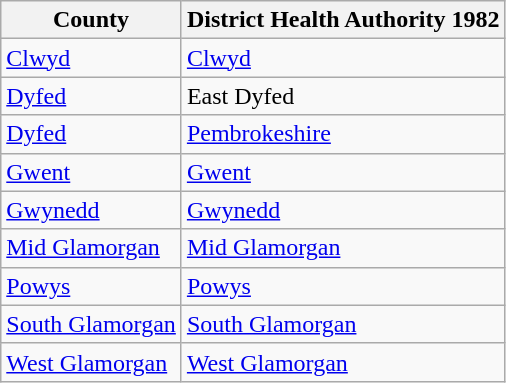<table class="wikitable">
<tr>
<th>County</th>
<th>District Health Authority 1982</th>
</tr>
<tr>
<td><a href='#'>Clwyd</a></td>
<td><a href='#'>Clwyd</a></td>
</tr>
<tr>
<td><a href='#'>Dyfed</a></td>
<td>East Dyfed</td>
</tr>
<tr>
<td><a href='#'>Dyfed</a></td>
<td><a href='#'>Pembrokeshire</a></td>
</tr>
<tr>
<td><a href='#'>Gwent</a></td>
<td><a href='#'>Gwent</a></td>
</tr>
<tr>
<td><a href='#'>Gwynedd</a></td>
<td><a href='#'>Gwynedd</a></td>
</tr>
<tr>
<td><a href='#'>Mid Glamorgan</a></td>
<td><a href='#'>Mid Glamorgan</a></td>
</tr>
<tr>
<td><a href='#'>Powys</a></td>
<td><a href='#'>Powys</a></td>
</tr>
<tr>
<td><a href='#'>South Glamorgan</a></td>
<td><a href='#'>South Glamorgan</a></td>
</tr>
<tr>
<td><a href='#'>West Glamorgan</a></td>
<td><a href='#'>West Glamorgan</a></td>
</tr>
</table>
